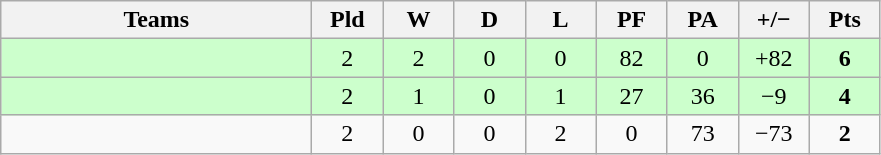<table class="wikitable" style="text-align: center;">
<tr>
<th width="200">Teams</th>
<th width="40">Pld</th>
<th width="40">W</th>
<th width="40">D</th>
<th width="40">L</th>
<th width="40">PF</th>
<th width="40">PA</th>
<th width="40">+/−</th>
<th width="40">Pts</th>
</tr>
<tr bgcolor=ccffcc>
<td align=left></td>
<td>2</td>
<td>2</td>
<td>0</td>
<td>0</td>
<td>82</td>
<td>0</td>
<td>+82</td>
<td><strong>6</strong></td>
</tr>
<tr bgcolor=ccffcc>
<td align=left></td>
<td>2</td>
<td>1</td>
<td>0</td>
<td>1</td>
<td>27</td>
<td>36</td>
<td>−9</td>
<td><strong>4</strong></td>
</tr>
<tr bgcolor=>
<td align=left></td>
<td>2</td>
<td>0</td>
<td>0</td>
<td>2</td>
<td>0</td>
<td>73</td>
<td>−73</td>
<td><strong>2</strong></td>
</tr>
</table>
